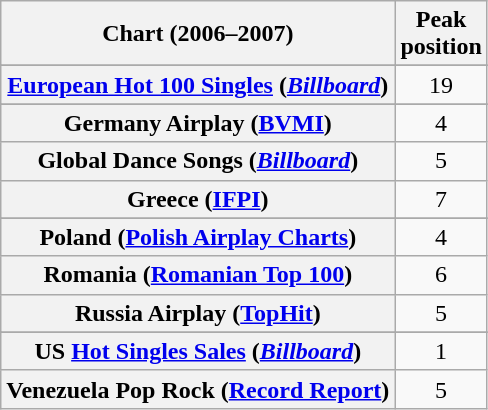<table class="wikitable sortable plainrowheaders" style="text-align:center">
<tr>
<th>Chart (2006–2007)</th>
<th>Peak<br>position</th>
</tr>
<tr>
</tr>
<tr>
</tr>
<tr>
</tr>
<tr>
</tr>
<tr>
</tr>
<tr>
</tr>
<tr>
</tr>
<tr>
</tr>
<tr>
</tr>
<tr>
<th scope="row"><a href='#'>European Hot 100 Singles</a> (<em><a href='#'>Billboard</a></em>)</th>
<td>19</td>
</tr>
<tr>
</tr>
<tr>
</tr>
<tr>
<th scope="row">Germany Airplay (<a href='#'>BVMI</a>)</th>
<td>4</td>
</tr>
<tr>
<th scope="row">Global Dance Songs (<em><a href='#'>Billboard</a></em>)</th>
<td>5</td>
</tr>
<tr>
<th scope="row">Greece (<a href='#'>IFPI</a>)</th>
<td>7</td>
</tr>
<tr>
</tr>
<tr>
</tr>
<tr>
</tr>
<tr>
</tr>
<tr>
</tr>
<tr>
<th scope="row">Poland (<a href='#'>Polish Airplay Charts</a>)</th>
<td>4</td>
</tr>
<tr>
<th scope="row">Romania (<a href='#'>Romanian Top 100</a>)</th>
<td>6</td>
</tr>
<tr>
<th scope="row">Russia Airplay (<a href='#'>TopHit</a>)</th>
<td>5</td>
</tr>
<tr>
</tr>
<tr>
</tr>
<tr>
</tr>
<tr>
</tr>
<tr>
</tr>
<tr>
</tr>
<tr>
</tr>
<tr>
</tr>
<tr>
</tr>
<tr>
</tr>
<tr>
</tr>
<tr>
</tr>
<tr>
<th scope="row">US <a href='#'>Hot Singles Sales</a> (<em><a href='#'>Billboard</a></em>)</th>
<td>1</td>
</tr>
<tr>
<th scope="row">Venezuela Pop Rock (<a href='#'>Record Report</a>)</th>
<td>5</td>
</tr>
</table>
